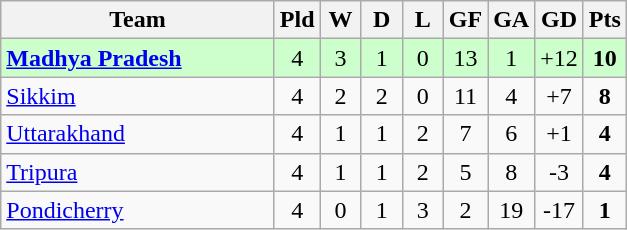<table class="wikitable" style="text-align: center;">
<tr>
<th width="175">Team</th>
<th width="20">Pld</th>
<th width="20">W</th>
<th width="20">D</th>
<th width="20">L</th>
<th width="20">GF</th>
<th width="20">GA</th>
<th width="20">GD</th>
<th width="20">Pts</th>
</tr>
<tr bgcolor=#ccffcc>
<td align=left><strong><a href='#'>Madhya Pradesh</a></strong></td>
<td>4</td>
<td>3</td>
<td>1</td>
<td>0</td>
<td>13</td>
<td>1</td>
<td>+12</td>
<td><strong>10</strong></td>
</tr>
<tr>
<td align=left><a href='#'>Sikkim</a></td>
<td>4</td>
<td>2</td>
<td>2</td>
<td>0</td>
<td>11</td>
<td>4</td>
<td>+7</td>
<td><strong>8</strong></td>
</tr>
<tr>
<td align=left><a href='#'>Uttarakhand</a></td>
<td>4</td>
<td>1</td>
<td>1</td>
<td>2</td>
<td>7</td>
<td>6</td>
<td>+1</td>
<td><strong>4</strong></td>
</tr>
<tr>
<td align=left><a href='#'>Tripura</a></td>
<td>4</td>
<td>1</td>
<td>1</td>
<td>2</td>
<td>5</td>
<td>8</td>
<td>-3</td>
<td><strong>4</strong></td>
</tr>
<tr>
<td align=left><a href='#'>Pondicherry</a></td>
<td>4</td>
<td>0</td>
<td>1</td>
<td>3</td>
<td>2</td>
<td>19</td>
<td>-17</td>
<td><strong>1</strong></td>
</tr>
</table>
